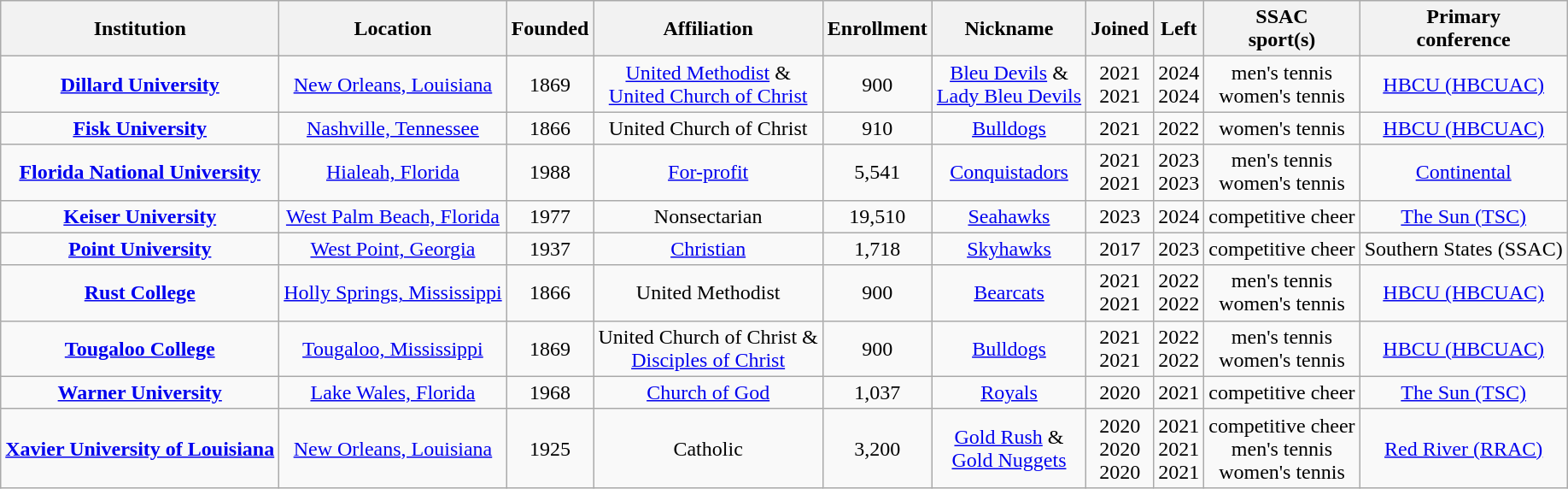<table class="wikitable sortable" style="text-align:center">
<tr>
<th>Institution</th>
<th>Location</th>
<th>Founded</th>
<th>Affiliation</th>
<th>Enrollment</th>
<th>Nickname</th>
<th>Joined</th>
<th>Left</th>
<th>SSAC<br>sport(s)</th>
<th>Primary<br>conference</th>
</tr>
<tr>
<td><strong><a href='#'>Dillard University</a></strong></td>
<td><a href='#'>New Orleans, Louisiana</a></td>
<td>1869</td>
<td><a href='#'>United Methodist</a> &<br><a href='#'>United Church of Christ</a></td>
<td>900</td>
<td><a href='#'>Bleu Devils</a> &<br><a href='#'>Lady Bleu Devils</a></td>
<td>2021<br>2021</td>
<td>2024<br>2024</td>
<td>men's tennis<br>women's tennis</td>
<td><a href='#'>HBCU (HBCUAC)</a></td>
</tr>
<tr>
<td><strong><a href='#'>Fisk University</a></strong></td>
<td><a href='#'>Nashville, Tennessee</a></td>
<td>1866</td>
<td>United Church of Christ</td>
<td>910</td>
<td><a href='#'>Bulldogs</a></td>
<td>2021</td>
<td>2022</td>
<td>women's tennis</td>
<td><a href='#'>HBCU (HBCUAC)</a></td>
</tr>
<tr>
<td><strong><a href='#'>Florida National University</a></strong></td>
<td><a href='#'>Hialeah, Florida</a></td>
<td>1988</td>
<td><a href='#'>For-profit</a></td>
<td>5,541</td>
<td><a href='#'>Conquistadors</a></td>
<td>2021<br>2021</td>
<td>2023<br>2023</td>
<td>men's tennis<br>women's tennis</td>
<td><a href='#'>Continental</a></td>
</tr>
<tr>
<td><strong><a href='#'>Keiser University</a></strong></td>
<td><a href='#'>West Palm Beach, Florida</a></td>
<td>1977</td>
<td>Nonsectarian</td>
<td>19,510</td>
<td><a href='#'>Seahawks</a></td>
<td>2023</td>
<td>2024</td>
<td>competitive cheer</td>
<td><a href='#'>The Sun (TSC)</a></td>
</tr>
<tr>
<td><strong><a href='#'>Point University</a></strong></td>
<td><a href='#'>West Point, Georgia</a></td>
<td>1937</td>
<td><a href='#'>Christian</a></td>
<td>1,718</td>
<td><a href='#'>Skyhawks</a></td>
<td>2017</td>
<td>2023</td>
<td>competitive cheer</td>
<td>Southern States (SSAC)</td>
</tr>
<tr>
<td><strong><a href='#'>Rust College</a></strong></td>
<td><a href='#'>Holly Springs, Mississippi</a></td>
<td>1866</td>
<td>United Methodist</td>
<td>900</td>
<td><a href='#'>Bearcats</a></td>
<td>2021<br>2021</td>
<td>2022<br>2022</td>
<td>men's tennis<br>women's tennis</td>
<td><a href='#'>HBCU (HBCUAC)</a></td>
</tr>
<tr>
<td><strong><a href='#'>Tougaloo College</a></strong></td>
<td><a href='#'>Tougaloo, Mississippi</a></td>
<td>1869</td>
<td>United Church of Christ &<br><a href='#'>Disciples of Christ</a></td>
<td>900</td>
<td><a href='#'>Bulldogs</a></td>
<td>2021<br>2021</td>
<td>2022<br>2022</td>
<td>men's tennis<br>women's tennis</td>
<td><a href='#'>HBCU (HBCUAC)</a></td>
</tr>
<tr>
<td><strong><a href='#'>Warner University</a></strong></td>
<td><a href='#'>Lake Wales, Florida</a></td>
<td>1968</td>
<td><a href='#'>Church of God</a></td>
<td>1,037</td>
<td><a href='#'>Royals</a></td>
<td>2020</td>
<td>2021</td>
<td>competitive cheer</td>
<td><a href='#'>The Sun (TSC)</a></td>
</tr>
<tr>
<td><strong><a href='#'>Xavier University of Louisiana</a></strong></td>
<td><a href='#'>New Orleans, Louisiana</a></td>
<td>1925</td>
<td>Catholic<br></td>
<td>3,200</td>
<td><a href='#'>Gold Rush</a> &<br><a href='#'>Gold Nuggets</a></td>
<td>2020<br>2020<br>2020</td>
<td>2021<br>2021<br>2021</td>
<td>competitive cheer<br>men's tennis<br>women's tennis</td>
<td><a href='#'>Red River (RRAC)</a></td>
</tr>
</table>
